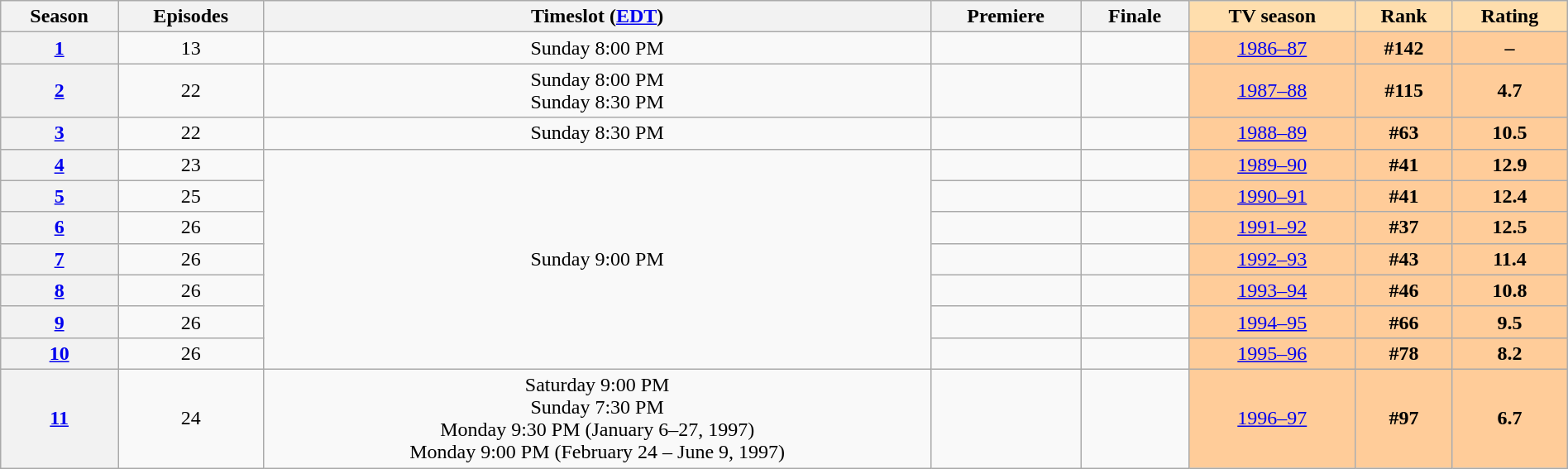<table class="wikitable" width="100%">
<tr>
<th>Season</th>
<th>Episodes</th>
<th>Timeslot (<a href='#'>EDT</a>)</th>
<th>Premiere</th>
<th>Finale</th>
<th style="background:#ffdead;">TV season</th>
<th style="background:#ffdead;">Rank</th>
<th style="background:#ffdead;">Rating</th>
</tr>
<tr>
<th><a href='#'>1</a></th>
<td align="center">13</td>
<td align="center">Sunday 8:00 PM</td>
<td align="center"></td>
<td align="center"></td>
<td style="background:#fc9; text-align:center;"><a href='#'>1986–87</a></td>
<td style="background:#fc9; text-align:center;"><strong>#142</strong></td>
<td style="background:#fc9; text-align:center;"><strong>–</strong></td>
</tr>
<tr>
<th><a href='#'>2</a></th>
<td align="center">22</td>
<td align="center">Sunday 8:00 PM <br> Sunday 8:30 PM </td>
<td align="center"></td>
<td align="center"></td>
<td style="background:#fc9; text-align:center;"><a href='#'>1987–88</a></td>
<td style="background:#fc9; text-align:center;"><strong>#115</strong></td>
<td style="background:#fc9; text-align:center;"><strong>4.7</strong></td>
</tr>
<tr>
<th><a href='#'>3</a></th>
<td align="center">22</td>
<td align="center">Sunday 8:30 PM</td>
<td align="center"></td>
<td align="center"></td>
<td style="background:#fc9; text-align:center;"><a href='#'>1988–89</a></td>
<td style="background:#fc9; text-align:center;"><strong>#63</strong></td>
<td style="background:#fc9; text-align:center;"><strong>10.5</strong></td>
</tr>
<tr>
<th><a href='#'>4</a></th>
<td align="center">23</td>
<td rowspan="7" align="center">Sunday 9:00 PM</td>
<td align="center"></td>
<td align="center"></td>
<td style="background:#fc9; text-align:center;"><a href='#'>1989–90</a></td>
<td style="background:#fc9; text-align:center;"><strong>#41</strong></td>
<td style="background:#fc9; text-align:center;"><strong>12.9</strong></td>
</tr>
<tr>
<th><a href='#'>5</a></th>
<td align="center">25</td>
<td align="center"></td>
<td align="center"></td>
<td style="background:#fc9; text-align:center;"><a href='#'>1990–91</a></td>
<td style="background:#fc9; text-align:center;"><strong>#41</strong></td>
<td style="background:#fc9; text-align:center;"><strong>12.4</strong></td>
</tr>
<tr>
<th><a href='#'>6</a></th>
<td align="center">26</td>
<td align="center"></td>
<td align="center"></td>
<td style="background:#fc9; text-align:center;"><a href='#'>1991–92</a></td>
<td style="background:#fc9; text-align:center;"><strong>#37</strong></td>
<td style="background:#fc9; text-align:center;"><strong>12.5</strong></td>
</tr>
<tr>
<th><a href='#'>7</a></th>
<td align="center">26</td>
<td align="center"></td>
<td align="center"></td>
<td style="background:#fc9; text-align:center;"><a href='#'>1992–93</a></td>
<td style="background:#fc9; text-align:center;"><strong>#43</strong></td>
<td style="background:#fc9; text-align:center;"><strong>11.4</strong></td>
</tr>
<tr>
<th><a href='#'>8</a></th>
<td align="center">26</td>
<td align="center"></td>
<td align="center"></td>
<td style="background:#fc9; text-align:center;"><a href='#'>1993–94</a></td>
<td style="background:#fc9; text-align:center;"><strong>#46</strong></td>
<td style="background:#fc9; text-align:center;"><strong>10.8</strong></td>
</tr>
<tr>
<th><a href='#'>9</a></th>
<td align="center">26</td>
<td align="center"></td>
<td align="center"></td>
<td style="background:#fc9; text-align:center;"><a href='#'>1994–95</a></td>
<td style="background:#fc9; text-align:center;"><strong>#66</strong></td>
<td style="background:#fc9; text-align:center;"><strong>9.5</strong></td>
</tr>
<tr>
<th><a href='#'>10</a></th>
<td align="center">26</td>
<td align="center"></td>
<td align="center"></td>
<td style="background:#fc9; text-align:center;"><a href='#'>1995–96</a></td>
<td style="background:#fc9; text-align:center;"><strong>#78</strong></td>
<td style="background:#fc9; text-align:center;"><strong>8.2</strong></td>
</tr>
<tr>
<th><a href='#'>11</a></th>
<td align="center">24</td>
<td align="center">Saturday 9:00 PM <br>Sunday 7:30 PM <br>Monday 9:30 PM (January 6–27, 1997)<br>Monday 9:00 PM (February 24 – June 9, 1997)</td>
<td align="center"></td>
<td align="center"></td>
<td style="background:#fc9; text-align:center;"><a href='#'>1996–97</a></td>
<td style="background:#fc9; text-align:center;"><strong>#97</strong></td>
<td style="background:#fc9; text-align:center;"><strong>6.7</strong></td>
</tr>
</table>
